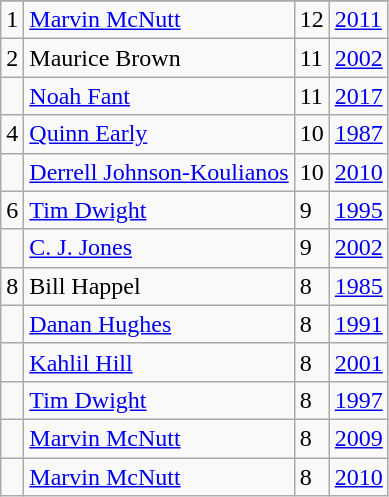<table class="wikitable">
<tr>
</tr>
<tr>
<td>1</td>
<td><a href='#'>Marvin McNutt</a></td>
<td>12</td>
<td><a href='#'>2011</a></td>
</tr>
<tr>
<td>2</td>
<td>Maurice Brown</td>
<td>11</td>
<td><a href='#'>2002</a></td>
</tr>
<tr>
<td></td>
<td><a href='#'>Noah Fant</a></td>
<td>11</td>
<td><a href='#'>2017</a></td>
</tr>
<tr>
<td>4</td>
<td><a href='#'>Quinn Early</a></td>
<td>10</td>
<td><a href='#'>1987</a></td>
</tr>
<tr>
<td></td>
<td><a href='#'>Derrell Johnson-Koulianos</a></td>
<td>10</td>
<td><a href='#'>2010</a></td>
</tr>
<tr>
<td>6</td>
<td><a href='#'>Tim Dwight</a></td>
<td>9</td>
<td><a href='#'>1995</a></td>
</tr>
<tr>
<td></td>
<td><a href='#'>C. J. Jones</a></td>
<td>9</td>
<td><a href='#'>2002</a></td>
</tr>
<tr>
<td>8</td>
<td>Bill Happel</td>
<td>8</td>
<td><a href='#'>1985</a></td>
</tr>
<tr>
<td></td>
<td><a href='#'>Danan Hughes</a></td>
<td>8</td>
<td><a href='#'>1991</a></td>
</tr>
<tr>
<td></td>
<td><a href='#'>Kahlil Hill</a></td>
<td>8</td>
<td><a href='#'>2001</a></td>
</tr>
<tr>
<td></td>
<td><a href='#'>Tim Dwight</a></td>
<td>8</td>
<td><a href='#'>1997</a></td>
</tr>
<tr>
<td></td>
<td><a href='#'>Marvin McNutt</a></td>
<td>8</td>
<td><a href='#'>2009</a></td>
</tr>
<tr>
<td></td>
<td><a href='#'>Marvin McNutt</a></td>
<td>8</td>
<td><a href='#'>2010</a></td>
</tr>
</table>
